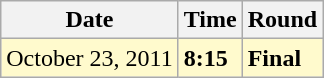<table class="wikitable">
<tr>
<th>Date</th>
<th>Time</th>
<th>Round</th>
</tr>
<tr style=background:lemonchiffon>
<td>October 23, 2011</td>
<td><strong>8:15</strong></td>
<td><strong>Final</strong></td>
</tr>
</table>
